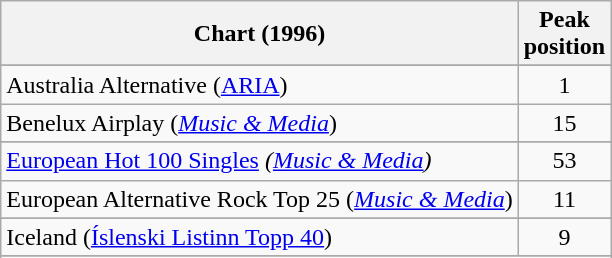<table class="wikitable sortable">
<tr>
<th>Chart (1996)</th>
<th>Peak<br>position</th>
</tr>
<tr>
</tr>
<tr>
<td>Australia Alternative (<a href='#'>ARIA</a>)</td>
<td align="center">1</td>
</tr>
<tr>
<td>Benelux Airplay (<em><a href='#'>Music & Media</a></em>)</td>
<td align="center">15</td>
</tr>
<tr>
</tr>
<tr>
</tr>
<tr>
<td><a href='#'>European Hot 100 Singles</a> <em>(<a href='#'>Music & Media</a>)</em></td>
<td align="center">53</td>
</tr>
<tr>
<td>European Alternative Rock Top 25 (<em><a href='#'>Music & Media</a></em>)</td>
<td align="center">11</td>
</tr>
<tr>
</tr>
<tr>
<td>Iceland (<a href='#'>Íslenski Listinn Topp 40</a>)</td>
<td align="center">9</td>
</tr>
<tr>
</tr>
<tr>
</tr>
<tr>
</tr>
<tr>
</tr>
<tr>
</tr>
<tr>
</tr>
<tr>
</tr>
<tr>
</tr>
<tr>
</tr>
</table>
